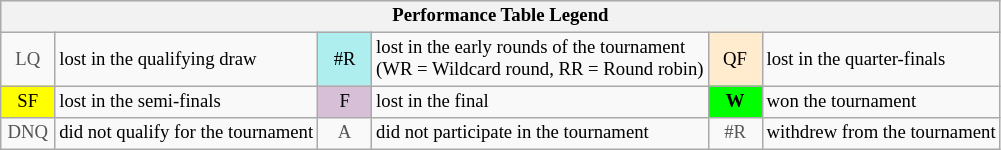<table class="wikitable" style="font-size:78%;">
<tr bgcolor="#efefef">
<th colspan="6">Performance Table Legend</th>
</tr>
<tr>
<td align="center" style="color:#555555;" width="30">LQ</td>
<td>lost in the qualifying draw</td>
<td align="center" style="background:#afeeee;">#R</td>
<td>lost in the early rounds of the tournament<br>(WR = Wildcard round, RR = Round robin)</td>
<td align="center" style="background:#ffebcd;">QF</td>
<td>lost in the quarter-finals</td>
</tr>
<tr>
<td align="center" style="background:yellow;">SF</td>
<td>lost in the semi-finals</td>
<td align="center" style="background:#D8BFD8;">F</td>
<td>lost in the final</td>
<td align="center" style="background:#00ff00;"><strong>W</strong></td>
<td>won the tournament</td>
</tr>
<tr>
<td align="center" style="color:#555555;" width="30">DNQ</td>
<td>did not qualify for the tournament</td>
<td align="center" style="color:#555555;" width="30">A</td>
<td>did not participate in the tournament</td>
<td align="center" style="color:#555555;" width="30">#R</td>
<td>withdrew from the tournament</td>
</tr>
</table>
